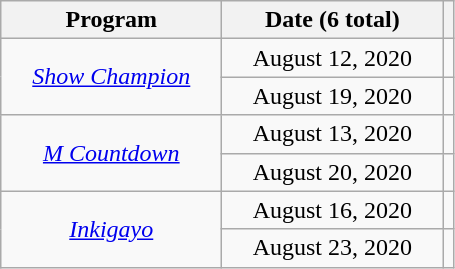<table class="sortable wikitable" style="text-align:center">
<tr>
<th width="140">Program</th>
<th width="140">Date (6 total)</th>
<th class=unsortable></th>
</tr>
<tr>
<td rowspan="2"><em><a href='#'>Show Champion</a></em></td>
<td>August 12, 2020</td>
<td></td>
</tr>
<tr>
<td>August 19, 2020</td>
<td></td>
</tr>
<tr>
<td rowspan="2""><em><a href='#'>M Countdown</a></em></td>
<td>August 13, 2020</td>
<td></td>
</tr>
<tr>
<td>August 20, 2020</td>
<td></td>
</tr>
<tr>
<td rowspan="2""><em><a href='#'>Inkigayo</a></em></td>
<td>August 16, 2020</td>
<td></td>
</tr>
<tr>
<td>August 23, 2020</td>
<td></td>
</tr>
</table>
